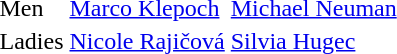<table>
<tr>
<td>Men</td>
<td><a href='#'>Marco Klepoch</a></td>
<td><a href='#'>Michael Neuman</a></td>
<td></td>
</tr>
<tr>
<td>Ladies</td>
<td><a href='#'>Nicole Rajičová</a></td>
<td><a href='#'>Silvia Hugec</a></td>
<td></td>
</tr>
</table>
